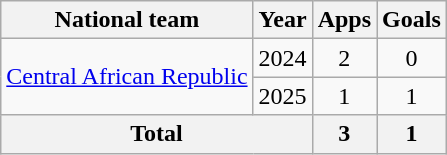<table class=wikitable style=text-align:center>
<tr>
<th>National team</th>
<th>Year</th>
<th>Apps</th>
<th>Goals</th>
</tr>
<tr>
<td rowspan=2><a href='#'>Central African Republic</a></td>
<td>2024</td>
<td>2</td>
<td>0</td>
</tr>
<tr>
<td>2025</td>
<td>1</td>
<td>1</td>
</tr>
<tr>
<th colspan="2">Total</th>
<th>3</th>
<th>1</th>
</tr>
</table>
